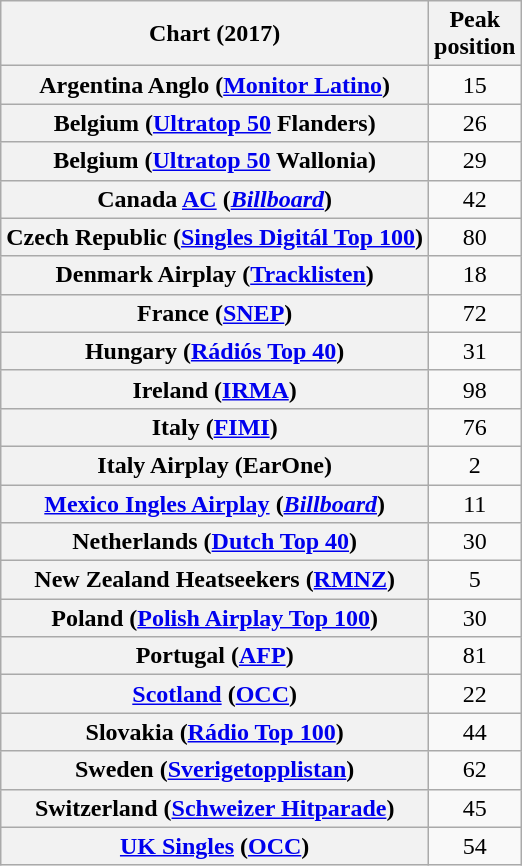<table class="wikitable sortable plainrowheaders" style="text-align:center">
<tr>
<th scope="col">Chart (2017)</th>
<th scope="col">Peak<br>position</th>
</tr>
<tr>
<th scope="row">Argentina Anglo (<a href='#'>Monitor Latino</a>)</th>
<td>15</td>
</tr>
<tr>
<th scope="row">Belgium (<a href='#'>Ultratop 50</a> Flanders)</th>
<td>26</td>
</tr>
<tr>
<th scope="row">Belgium (<a href='#'>Ultratop 50</a> Wallonia)</th>
<td>29</td>
</tr>
<tr>
<th scope="row">Canada <a href='#'>AC</a> (<em><a href='#'>Billboard</a></em>)</th>
<td>42</td>
</tr>
<tr>
<th scope="row">Czech Republic (<a href='#'>Singles Digitál Top 100</a>)</th>
<td>80</td>
</tr>
<tr>
<th scope="row">Denmark Airplay (<a href='#'>Tracklisten</a>)</th>
<td>18</td>
</tr>
<tr>
<th scope="row">France (<a href='#'>SNEP</a>)</th>
<td>72</td>
</tr>
<tr>
<th scope="row">Hungary (<a href='#'>Rádiós Top 40</a>)</th>
<td>31</td>
</tr>
<tr>
<th scope="row">Ireland (<a href='#'>IRMA</a>)</th>
<td>98</td>
</tr>
<tr>
<th scope="row">Italy (<a href='#'>FIMI</a>)</th>
<td>76</td>
</tr>
<tr>
<th scope="row">Italy Airplay (EarOne)</th>
<td>2</td>
</tr>
<tr>
<th scope="row"><a href='#'>Mexico Ingles Airplay</a> (<em><a href='#'>Billboard</a></em>)</th>
<td>11</td>
</tr>
<tr>
<th scope="row">Netherlands (<a href='#'>Dutch Top 40</a>)</th>
<td>30</td>
</tr>
<tr>
<th scope="row">New Zealand Heatseekers (<a href='#'>RMNZ</a>)</th>
<td>5</td>
</tr>
<tr>
<th scope="row">Poland (<a href='#'>Polish Airplay Top 100</a>)</th>
<td>30</td>
</tr>
<tr>
<th scope="row">Portugal (<a href='#'>AFP</a>)</th>
<td>81</td>
</tr>
<tr>
<th scope="row"><a href='#'>Scotland</a> (<a href='#'>OCC</a>)</th>
<td>22</td>
</tr>
<tr>
<th scope="row">Slovakia (<a href='#'>Rádio Top 100</a>)</th>
<td>44</td>
</tr>
<tr>
<th scope="row">Sweden (<a href='#'>Sverigetopplistan</a>)</th>
<td>62</td>
</tr>
<tr>
<th scope="row">Switzerland (<a href='#'>Schweizer Hitparade</a>)</th>
<td>45</td>
</tr>
<tr>
<th scope="row"><a href='#'>UK Singles</a> (<a href='#'>OCC</a>)</th>
<td>54</td>
</tr>
</table>
